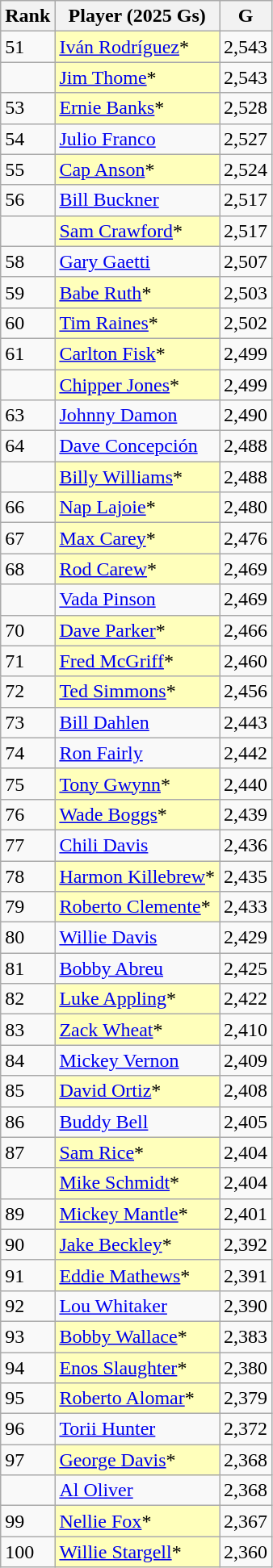<table class="wikitable" style="float:left;">
<tr style="white-space: nowrap;">
<th>Rank</th>
<th>Player (2025 Gs)</th>
<th>G</th>
</tr>
<tr>
<td>51</td>
<td style="background:#ffffbb;"><a href='#'>Iván Rodríguez</a>*</td>
<td>2,543</td>
</tr>
<tr>
<td></td>
<td style="background:#ffffbb;"><a href='#'>Jim Thome</a>*</td>
<td>2,543</td>
</tr>
<tr>
<td>53</td>
<td style="background:#ffffbb;"><a href='#'>Ernie Banks</a>*</td>
<td>2,528</td>
</tr>
<tr>
<td>54</td>
<td><a href='#'>Julio Franco</a></td>
<td>2,527</td>
</tr>
<tr>
<td>55</td>
<td style="background:#ffffbb;"><a href='#'>Cap Anson</a>*</td>
<td>2,524</td>
</tr>
<tr>
<td>56</td>
<td><a href='#'>Bill Buckner</a></td>
<td>2,517</td>
</tr>
<tr>
<td></td>
<td style="background:#ffffbb;"><a href='#'>Sam Crawford</a>*</td>
<td>2,517</td>
</tr>
<tr>
<td>58</td>
<td><a href='#'>Gary Gaetti</a></td>
<td>2,507</td>
</tr>
<tr>
<td>59</td>
<td style="background:#ffffbb;"><a href='#'>Babe Ruth</a>*</td>
<td>2,503</td>
</tr>
<tr>
<td>60</td>
<td style="background:#ffffbb;"><a href='#'>Tim Raines</a>*</td>
<td>2,502</td>
</tr>
<tr>
<td>61</td>
<td style="background:#ffffbb;"><a href='#'>Carlton Fisk</a>*</td>
<td>2,499</td>
</tr>
<tr>
<td></td>
<td style="background:#ffffbb;"><a href='#'>Chipper Jones</a>*</td>
<td>2,499</td>
</tr>
<tr>
<td>63</td>
<td><a href='#'>Johnny Damon</a></td>
<td>2,490</td>
</tr>
<tr>
<td>64</td>
<td><a href='#'>Dave Concepción</a></td>
<td>2,488</td>
</tr>
<tr>
<td></td>
<td style="background:#ffffbb;"><a href='#'>Billy Williams</a>*</td>
<td>2,488</td>
</tr>
<tr>
<td>66</td>
<td style="background:#ffffbb;"><a href='#'>Nap Lajoie</a>*</td>
<td>2,480</td>
</tr>
<tr>
<td>67</td>
<td style="background:#ffffbb;"><a href='#'>Max Carey</a>*</td>
<td>2,476</td>
</tr>
<tr>
<td>68</td>
<td style="background:#ffffbb;"><a href='#'>Rod Carew</a>*</td>
<td>2,469</td>
</tr>
<tr>
<td></td>
<td><a href='#'>Vada Pinson</a></td>
<td>2,469</td>
</tr>
<tr>
<td>70</td>
<td style="background:#ffffbb;"><a href='#'>Dave Parker</a>*</td>
<td>2,466</td>
</tr>
<tr>
<td>71</td>
<td style="background:#ffffbb;"><a href='#'>Fred McGriff</a>*</td>
<td>2,460</td>
</tr>
<tr>
<td>72</td>
<td style="background:#ffffbb;"><a href='#'>Ted Simmons</a>*</td>
<td>2,456</td>
</tr>
<tr>
<td>73</td>
<td><a href='#'>Bill Dahlen</a></td>
<td>2,443</td>
</tr>
<tr>
<td>74</td>
<td><a href='#'>Ron Fairly</a></td>
<td>2,442</td>
</tr>
<tr>
<td>75</td>
<td style="background:#ffffbb;"><a href='#'>Tony Gwynn</a>*</td>
<td>2,440</td>
</tr>
<tr>
<td>76</td>
<td style="background:#ffffbb;"><a href='#'>Wade Boggs</a>*</td>
<td>2,439</td>
</tr>
<tr>
<td>77</td>
<td><a href='#'>Chili Davis</a></td>
<td>2,436</td>
</tr>
<tr>
<td>78</td>
<td style="background:#ffffbb;"><a href='#'>Harmon Killebrew</a>*</td>
<td>2,435</td>
</tr>
<tr>
<td>79</td>
<td style="background:#ffffbb;"><a href='#'>Roberto Clemente</a>*</td>
<td>2,433</td>
</tr>
<tr>
<td>80</td>
<td><a href='#'>Willie Davis</a></td>
<td>2,429</td>
</tr>
<tr>
<td>81</td>
<td><a href='#'>Bobby Abreu</a></td>
<td>2,425</td>
</tr>
<tr>
<td>82</td>
<td style="background:#ffffbb;"><a href='#'>Luke Appling</a>*</td>
<td>2,422</td>
</tr>
<tr>
<td>83</td>
<td style="background:#ffffbb;"><a href='#'>Zack Wheat</a>*</td>
<td>2,410</td>
</tr>
<tr>
<td>84</td>
<td><a href='#'>Mickey Vernon</a></td>
<td>2,409</td>
</tr>
<tr>
<td>85</td>
<td style="background:#ffffbb;"><a href='#'>David Ortiz</a>*</td>
<td>2,408</td>
</tr>
<tr>
<td>86</td>
<td><a href='#'>Buddy Bell</a></td>
<td>2,405</td>
</tr>
<tr>
<td>87</td>
<td style="background:#ffffbb;"><a href='#'>Sam Rice</a>*</td>
<td>2,404</td>
</tr>
<tr>
<td></td>
<td style="background:#ffffbb;"><a href='#'>Mike Schmidt</a>*</td>
<td>2,404</td>
</tr>
<tr>
<td>89</td>
<td style="background:#ffffbb;"><a href='#'>Mickey Mantle</a>*</td>
<td>2,401</td>
</tr>
<tr>
<td>90</td>
<td style="background:#ffffbb;"><a href='#'>Jake Beckley</a>*</td>
<td>2,392</td>
</tr>
<tr>
<td>91</td>
<td style="background:#ffffbb;"><a href='#'>Eddie Mathews</a>*</td>
<td>2,391</td>
</tr>
<tr>
<td>92</td>
<td><a href='#'>Lou Whitaker</a></td>
<td>2,390</td>
</tr>
<tr>
<td>93</td>
<td style="background:#ffffbb;"><a href='#'>Bobby Wallace</a>*</td>
<td>2,383</td>
</tr>
<tr>
<td>94</td>
<td style="background:#ffffbb;"><a href='#'>Enos Slaughter</a>*</td>
<td>2,380</td>
</tr>
<tr>
<td>95</td>
<td style="background:#ffffbb;"><a href='#'>Roberto Alomar</a>*</td>
<td>2,379</td>
</tr>
<tr>
<td>96</td>
<td><a href='#'>Torii Hunter</a></td>
<td>2,372</td>
</tr>
<tr>
<td>97</td>
<td style="background:#ffffbb;"><a href='#'>George Davis</a>*</td>
<td>2,368</td>
</tr>
<tr>
<td></td>
<td><a href='#'>Al Oliver</a></td>
<td>2,368</td>
</tr>
<tr>
<td>99</td>
<td style="background:#ffffbb;"><a href='#'>Nellie Fox</a>*</td>
<td>2,367</td>
</tr>
<tr>
<td>100</td>
<td style="background:#ffffbb;"><a href='#'>Willie Stargell</a>*</td>
<td>2,360</td>
</tr>
</table>
